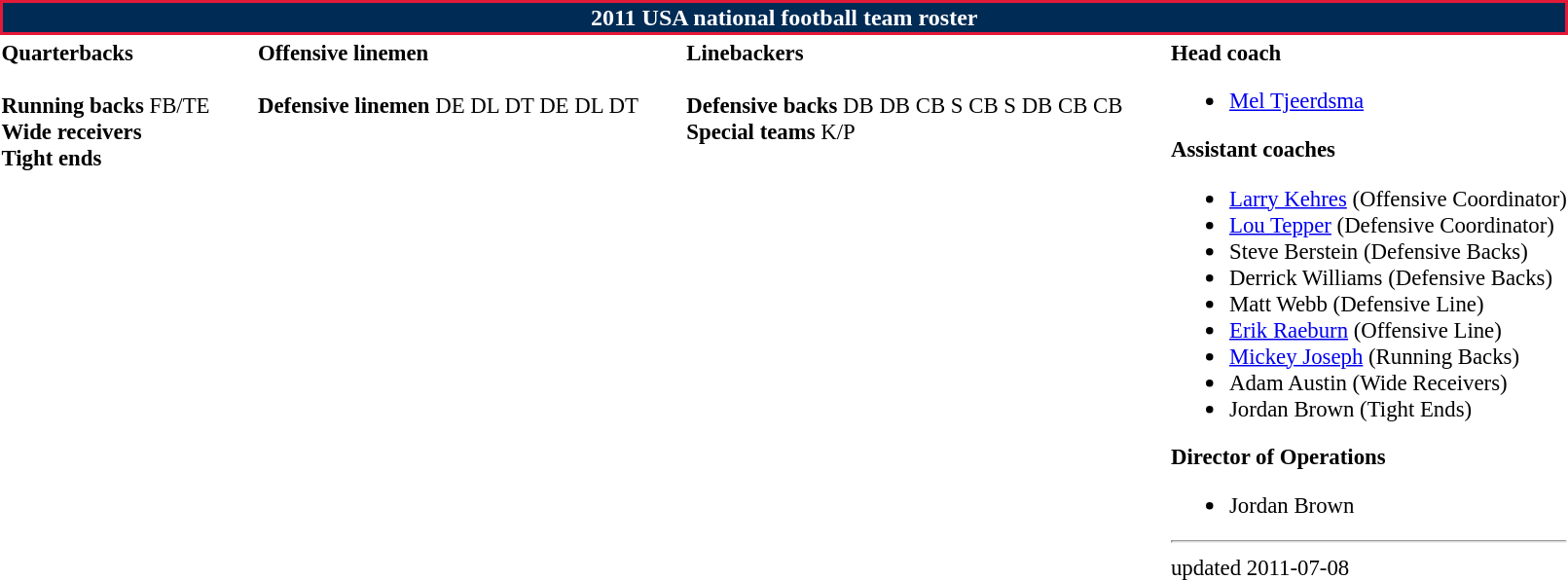<table class="toccolours" style="text-align: left;">
<tr>
<th colspan="7" style="background:#002B54; border:2px solid #E31937; color:white; text-align:center;">2011 USA national football team roster</th>
</tr>
<tr>
<td style="font-size: 95%;vertical-align:top;"><strong>Quarterbacks</strong><br>

<br><strong>Running backs</strong>
 FB/TE


<br><strong>Wide receivers</strong>



<br><strong>Tight ends</strong>
</td>
<td style="width: 25px;"></td>
<td style="font-size: 95%;vertical-align:top;"><strong>Offensive linemen</strong><br>




<br><strong>Defensive linemen</strong>
 DE
 DL
 DT
 DE
 DL
 DT</td>
<td style="width: 25px;"></td>
<td style="font-size: 95%;vertical-align:top;"><strong>Linebackers</strong><br>




<br><strong>Defensive backs</strong>
 DB
 DB
 CB
 S
 CB
 S
 DB
 CB
 CB<br><strong>Special teams</strong>
 K/P</td>
<td style="width: 25px;"></td>
<td style="font-size: 95%;" valign="top"><strong>Head coach</strong><br><ul><li><a href='#'>Mel Tjeerdsma</a></li></ul><strong>Assistant coaches</strong><ul><li><a href='#'>Larry Kehres</a> (Offensive Coordinator)</li><li><a href='#'>Lou Tepper</a> (Defensive Coordinator)</li><li>Steve Berstein (Defensive Backs)</li><li>Derrick Williams (Defensive Backs)</li><li>Matt Webb (Defensive Line)</li><li><a href='#'>Erik Raeburn</a> (Offensive Line)</li><li><a href='#'>Mickey Joseph</a> (Running Backs)</li><li>Adam Austin (Wide Receivers)</li><li>Jordan Brown (Tight Ends)</li></ul><strong>Director of Operations</strong><ul><li>Jordan Brown</li></ul><hr>
<span></span> updated 2011-07-08<br></td>
</tr>
<tr>
</tr>
</table>
